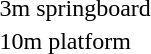<table>
<tr>
<td>3m springboard</td>
<td></td>
<td></td>
<td></td>
</tr>
<tr>
<td>10m platform</td>
<td></td>
<td></td>
<td></td>
</tr>
</table>
